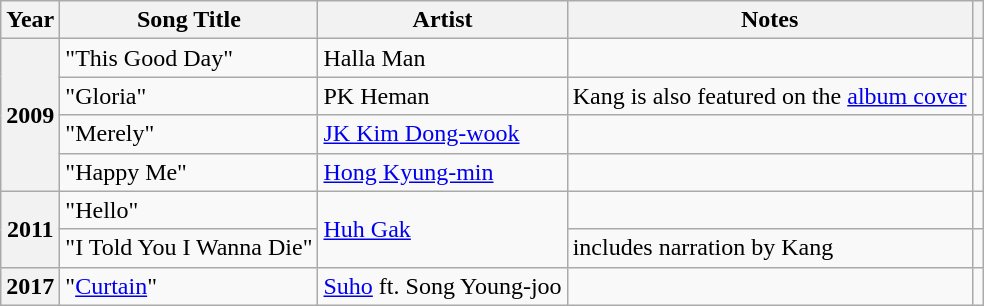<table class="wikitable sortable plainrowheaders">
<tr>
<th>Year</th>
<th>Song Title</th>
<th>Artist</th>
<th>Notes</th>
<th class="unsortable"></th>
</tr>
<tr>
<th scope="row" rowspan=4>2009</th>
<td>"This Good Day" </td>
<td>Halla Man</td>
<td></td>
<td></td>
</tr>
<tr>
<td>"Gloria" </td>
<td>PK Heman</td>
<td>Kang is also featured on  the <a href='#'>album cover</a></td>
<td></td>
</tr>
<tr>
<td>"Merely" </td>
<td><a href='#'>JK Kim Dong-wook</a></td>
<td></td>
<td></td>
</tr>
<tr>
<td>"Happy Me" </td>
<td><a href='#'>Hong Kyung-min</a></td>
<td></td>
<td></td>
</tr>
<tr>
<th scope="row" rowspan=2>2011</th>
<td>"Hello"</td>
<td rowspan=2><a href='#'>Huh Gak</a></td>
<td></td>
<td></td>
</tr>
<tr>
<td>"I Told You I Wanna Die" </td>
<td>includes narration by Kang</td>
<td></td>
</tr>
<tr>
<th scope="row">2017</th>
<td>"<a href='#'>Curtain</a>"</td>
<td><a href='#'>Suho</a> ft. Song Young-joo</td>
<td></td>
<td></td>
</tr>
</table>
